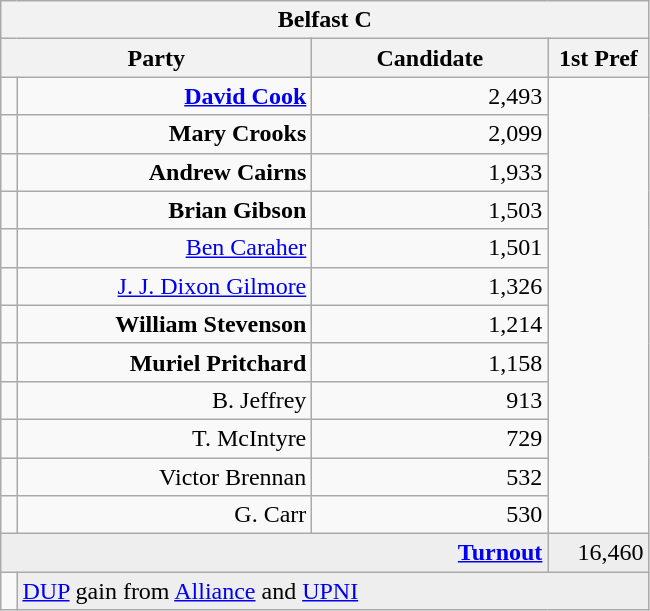<table class="wikitable">
<tr>
<th colspan="4" align="center">Belfast C</th>
</tr>
<tr>
<th colspan="2" align="center" width=200>Party</th>
<th width=150>Candidate</th>
<th width=60>1st Pref</th>
</tr>
<tr>
<td></td>
<td align="right"><strong><a href='#'>David Cook</a></strong></td>
<td align="right">2,493</td>
</tr>
<tr>
<td></td>
<td align="right"><strong>Mary Crooks</strong></td>
<td align="right">2,099</td>
</tr>
<tr>
<td></td>
<td align="right"><strong>Andrew Cairns</strong></td>
<td align="right">1,933</td>
</tr>
<tr>
<td></td>
<td align="right"><strong>Brian Gibson</strong></td>
<td align="right">1,503</td>
</tr>
<tr>
<td></td>
<td align="right"><a href='#'>Ben Caraher</a></td>
<td align="right">1,501</td>
</tr>
<tr>
<td></td>
<td align="right"><a href='#'>J. J. Dixon Gilmore</a></td>
<td align="right">1,326</td>
</tr>
<tr>
<td></td>
<td align="right"><strong>William Stevenson</strong></td>
<td align="right">1,214</td>
</tr>
<tr>
<td></td>
<td align="right"><strong>Muriel Pritchard</strong></td>
<td align="right">1,158</td>
</tr>
<tr>
<td></td>
<td align="right">B. Jeffrey</td>
<td align="right">913</td>
</tr>
<tr>
<td></td>
<td align="right">T. McIntyre</td>
<td align="right">729</td>
</tr>
<tr>
<td></td>
<td align="right">Victor Brennan</td>
<td align="right">532</td>
</tr>
<tr>
<td></td>
<td align="right">G. Carr</td>
<td align="right">530</td>
</tr>
<tr bgcolor="EEEEEE">
<td colspan=3 align="right"><strong><a href='#'>Turnout</a></strong></td>
<td align="right">16,460</td>
</tr>
<tr>
<td bgcolor=></td>
<td colspan=3 bgcolor="EEEEEE"><a href='#'>DUP</a> gain from <a href='#'>Alliance</a> and <a href='#'>UPNI</a></td>
</tr>
</table>
